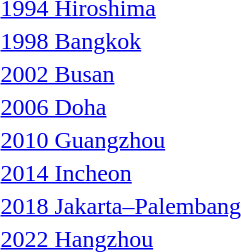<table>
<tr>
<td><a href='#'>1994 Hiroshima</a></td>
<td></td>
<td></td>
<td></td>
</tr>
<tr>
<td><a href='#'>1998 Bangkok</a></td>
<td></td>
<td></td>
<td></td>
</tr>
<tr>
<td rowspan=2><a href='#'>2002 Busan</a></td>
<td rowspan=2></td>
<td rowspan=2></td>
<td></td>
</tr>
<tr>
<td></td>
</tr>
<tr>
<td rowspan=2><a href='#'>2006 Doha</a></td>
<td rowspan=2></td>
<td rowspan=2></td>
<td></td>
</tr>
<tr>
<td></td>
</tr>
<tr>
<td rowspan=2><a href='#'>2010 Guangzhou</a></td>
<td rowspan=2></td>
<td rowspan=2></td>
<td></td>
</tr>
<tr>
<td></td>
</tr>
<tr>
<td rowspan=2><a href='#'>2014 Incheon</a></td>
<td rowspan=2></td>
<td rowspan=2></td>
<td></td>
</tr>
<tr>
<td></td>
</tr>
<tr>
<td rowspan=2><a href='#'>2018 Jakarta–Palembang</a></td>
<td rowspan=2></td>
<td rowspan=2></td>
<td></td>
</tr>
<tr>
<td></td>
</tr>
<tr>
<td rowspan=2><a href='#'>2022 Hangzhou</a></td>
<td rowspan=2></td>
<td rowspan=2></td>
<td></td>
</tr>
<tr>
<td></td>
</tr>
</table>
